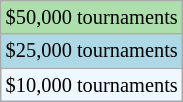<table class="wikitable" style="font-size:85%;">
<tr style="background:#addfad;">
<td>$50,000 tournaments</td>
</tr>
<tr style="background:lightblue;">
<td>$25,000 tournaments</td>
</tr>
<tr style="background:#f0f8ff;">
<td>$10,000 tournaments</td>
</tr>
</table>
